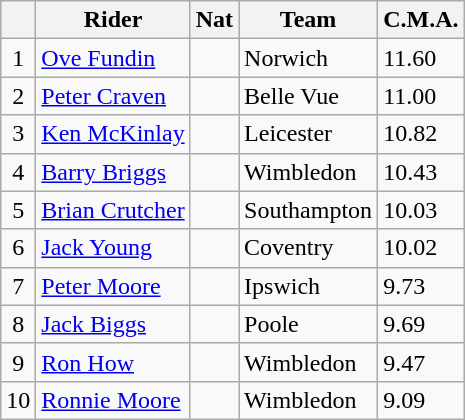<table class=wikitable>
<tr>
<th></th>
<th>Rider</th>
<th>Nat</th>
<th>Team</th>
<th>C.M.A.</th>
</tr>
<tr>
<td align="center">1</td>
<td><a href='#'>Ove Fundin</a></td>
<td></td>
<td>Norwich</td>
<td>11.60</td>
</tr>
<tr>
<td align="center">2</td>
<td><a href='#'>Peter Craven</a></td>
<td></td>
<td>Belle Vue</td>
<td>11.00</td>
</tr>
<tr>
<td align="center">3</td>
<td><a href='#'>Ken McKinlay</a></td>
<td></td>
<td>Leicester</td>
<td>10.82</td>
</tr>
<tr>
<td align="center">4</td>
<td><a href='#'>Barry Briggs</a></td>
<td></td>
<td>Wimbledon</td>
<td>10.43</td>
</tr>
<tr>
<td align="center">5</td>
<td><a href='#'>Brian Crutcher</a></td>
<td></td>
<td>Southampton</td>
<td>10.03</td>
</tr>
<tr>
<td align="center">6</td>
<td><a href='#'>Jack Young</a></td>
<td></td>
<td>Coventry</td>
<td>10.02</td>
</tr>
<tr>
<td align="center">7</td>
<td><a href='#'>Peter Moore</a></td>
<td></td>
<td>Ipswich</td>
<td>9.73</td>
</tr>
<tr>
<td align="center">8</td>
<td><a href='#'>Jack Biggs</a></td>
<td></td>
<td>Poole</td>
<td>9.69</td>
</tr>
<tr>
<td align="center">9</td>
<td><a href='#'>Ron How</a></td>
<td></td>
<td>Wimbledon</td>
<td>9.47</td>
</tr>
<tr>
<td align="center">10</td>
<td><a href='#'>Ronnie Moore</a></td>
<td></td>
<td>Wimbledon</td>
<td>9.09</td>
</tr>
</table>
